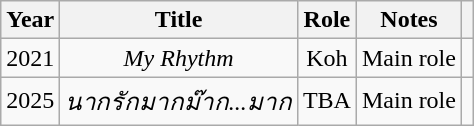<table class="wikitable" style="text-align:center;">
<tr>
<th>Year</th>
<th>Title</th>
<th>Role</th>
<th>Notes</th>
<th></th>
</tr>
<tr>
<td>2021</td>
<td><em>My Rhythm</em></td>
<td>Koh</td>
<td>Main role</td>
<td style="text-align:centre;"></td>
</tr>
<tr>
<td>2025</td>
<td><em>นากรักมากม๊าก...มาก</em></td>
<td>TBA</td>
<td>Main role</td>
<td></td>
</tr>
</table>
